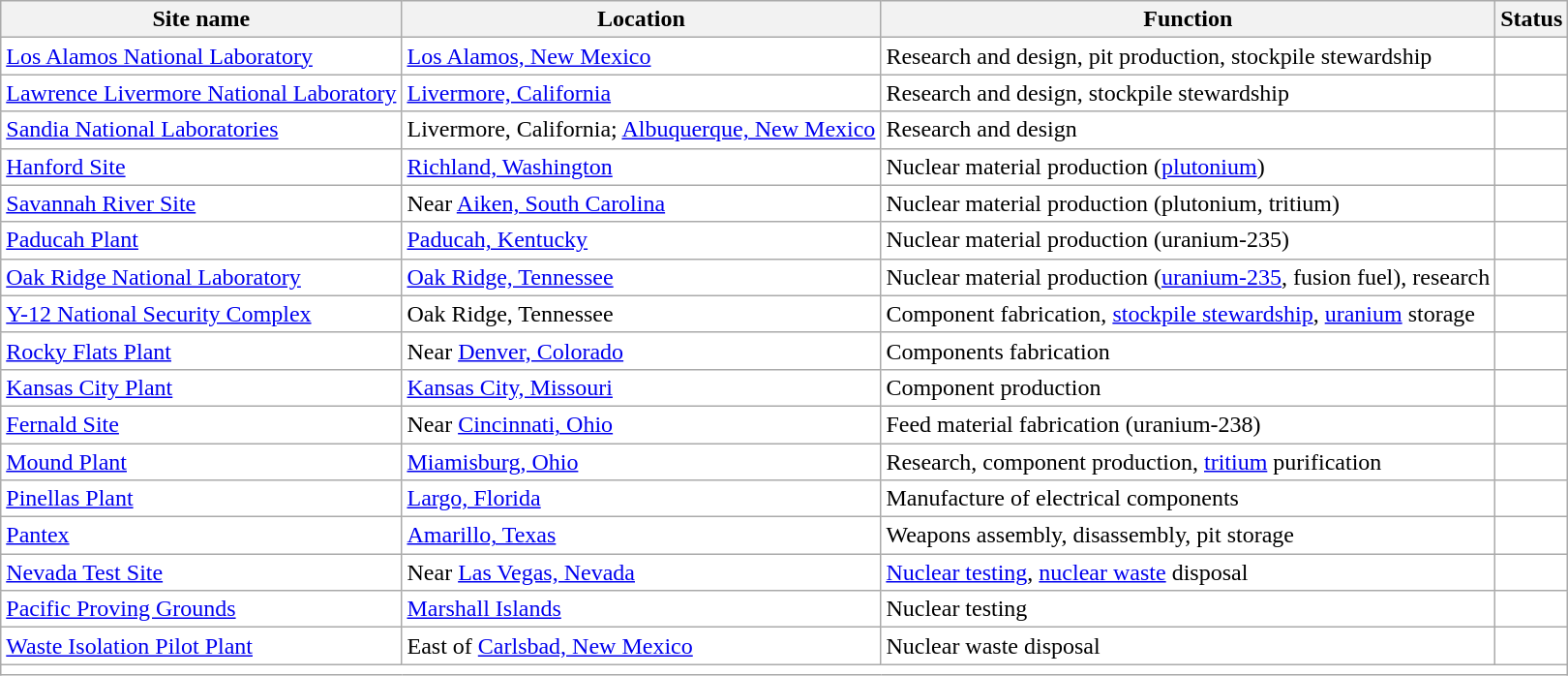<table class="wikitable" style="background:white;">
<tr style="background:#efefef;">
<th>Site name</th>
<th>Location</th>
<th>Function</th>
<th>Status</th>
</tr>
<tr>
<td><a href='#'>Los Alamos National Laboratory</a></td>
<td><a href='#'>Los Alamos, New Mexico</a></td>
<td>Research and design, pit production, stockpile stewardship</td>
<td></td>
</tr>
<tr>
<td><a href='#'>Lawrence Livermore National Laboratory</a></td>
<td><a href='#'>Livermore, California</a></td>
<td>Research and design, stockpile stewardship</td>
<td></td>
</tr>
<tr>
<td><a href='#'>Sandia National Laboratories</a></td>
<td>Livermore, California; <a href='#'>Albuquerque, New Mexico</a></td>
<td>Research and design</td>
<td></td>
</tr>
<tr>
<td><a href='#'>Hanford Site</a></td>
<td><a href='#'>Richland, Washington</a></td>
<td>Nuclear material production (<a href='#'>plutonium</a>)</td>
<td></td>
</tr>
<tr>
<td><a href='#'>Savannah River Site</a></td>
<td>Near <a href='#'>Aiken, South Carolina</a></td>
<td>Nuclear material production (plutonium, tritium)</td>
<td></td>
</tr>
<tr>
<td><a href='#'>Paducah Plant</a></td>
<td><a href='#'>Paducah, Kentucky</a></td>
<td>Nuclear material production (uranium-235)</td>
<td></td>
</tr>
<tr>
<td><a href='#'>Oak Ridge National Laboratory</a></td>
<td><a href='#'>Oak Ridge, Tennessee</a></td>
<td>Nuclear material production (<a href='#'>uranium-235</a>, fusion fuel), research</td>
<td></td>
</tr>
<tr>
<td><a href='#'>Y-12 National Security Complex</a></td>
<td>Oak Ridge, Tennessee</td>
<td>Component fabrication, <a href='#'>stockpile stewardship</a>, <a href='#'>uranium</a> storage</td>
<td></td>
</tr>
<tr>
<td><a href='#'>Rocky Flats Plant</a></td>
<td>Near <a href='#'>Denver, Colorado</a></td>
<td>Components fabrication</td>
<td></td>
</tr>
<tr>
<td><a href='#'>Kansas City Plant</a></td>
<td><a href='#'>Kansas City, Missouri</a></td>
<td>Component production</td>
<td></td>
</tr>
<tr>
<td><a href='#'>Fernald Site</a></td>
<td>Near <a href='#'>Cincinnati, Ohio</a></td>
<td>Feed material fabrication (uranium-238)</td>
<td></td>
</tr>
<tr>
<td><a href='#'>Mound Plant</a></td>
<td><a href='#'>Miamisburg, Ohio</a></td>
<td>Research, component production, <a href='#'>tritium</a> purification</td>
<td></td>
</tr>
<tr>
<td><a href='#'>Pinellas Plant</a></td>
<td><a href='#'>Largo, Florida</a></td>
<td>Manufacture of electrical components</td>
<td></td>
</tr>
<tr>
<td><a href='#'>Pantex</a></td>
<td><a href='#'>Amarillo, Texas</a></td>
<td>Weapons assembly, disassembly, pit storage</td>
<td></td>
</tr>
<tr>
<td><a href='#'>Nevada Test Site</a></td>
<td>Near <a href='#'>Las Vegas, Nevada</a></td>
<td><a href='#'>Nuclear testing</a>, <a href='#'>nuclear waste</a> disposal</td>
<td></td>
</tr>
<tr>
<td><a href='#'>Pacific Proving Grounds</a></td>
<td><a href='#'>Marshall Islands</a></td>
<td>Nuclear testing</td>
<td></td>
</tr>
<tr>
<td><a href='#'>Waste Isolation Pilot Plant</a></td>
<td>East of <a href='#'>Carlsbad, New Mexico</a></td>
<td>Nuclear waste disposal</td>
<td></td>
</tr>
<tr>
<td colspan="4" style="text-align:center;"></td>
</tr>
</table>
